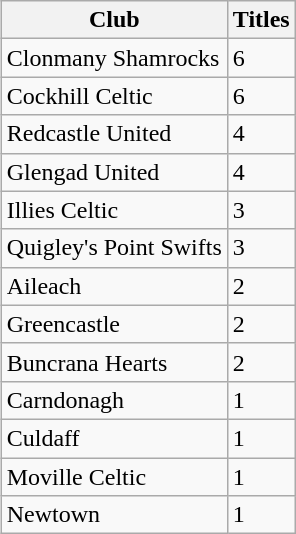<table class="wikitable" style="float:right;margin:1em 0 1em 1em">
<tr>
<th>Club</th>
<th>Titles</th>
</tr>
<tr>
<td>Clonmany Shamrocks</td>
<td>6</td>
</tr>
<tr>
<td>Cockhill Celtic</td>
<td>6</td>
</tr>
<tr>
<td>Redcastle United</td>
<td>4</td>
</tr>
<tr>
<td>Glengad United</td>
<td>4</td>
</tr>
<tr>
<td>Illies Celtic</td>
<td>3</td>
</tr>
<tr>
<td>Quigley's Point Swifts</td>
<td>3</td>
</tr>
<tr>
<td>Aileach</td>
<td>2</td>
</tr>
<tr>
<td>Greencastle</td>
<td>2</td>
</tr>
<tr>
<td>Buncrana Hearts</td>
<td>2</td>
</tr>
<tr>
<td>Carndonagh</td>
<td>1</td>
</tr>
<tr>
<td>Culdaff</td>
<td>1</td>
</tr>
<tr>
<td>Moville Celtic</td>
<td>1</td>
</tr>
<tr>
<td>Newtown</td>
<td>1</td>
</tr>
</table>
